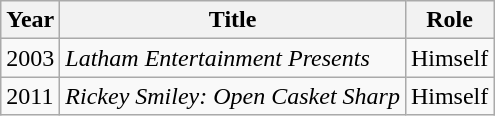<table class="wikitable plainrowheaders sortable" style="margin-right: 0;">
<tr>
<th>Year</th>
<th>Title</th>
<th>Role</th>
</tr>
<tr>
<td>2003</td>
<td><em>Latham Entertainment Presents</em></td>
<td>Himself</td>
</tr>
<tr>
<td>2011</td>
<td><em>Rickey Smiley: Open Casket Sharp</em></td>
<td>Himself</td>
</tr>
</table>
